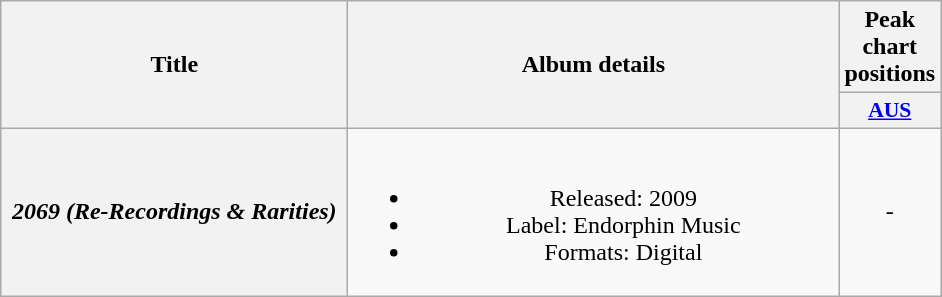<table class="wikitable plainrowheaders" style="text-align:center;">
<tr>
<th scope="col" rowspan="2" style="width:14em;">Title</th>
<th scope="col" rowspan="2" style="width:20em;">Album details</th>
<th scope="col" colspan="1">Peak chart positions</th>
</tr>
<tr>
<th scope="col" style="width:3em;font-size:90%;"><a href='#'>AUS</a><br></th>
</tr>
<tr>
<th scope="row"><em>2069 (Re-Recordings & Rarities)</em></th>
<td><br><ul><li>Released: 2009</li><li>Label: Endorphin Music</li><li>Formats: Digital</li></ul></td>
<td>-</td>
</tr>
</table>
